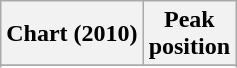<table class="wikitable plainrowheaders">
<tr>
<th scope="col">Chart (2010)</th>
<th scope="col">Peak<br>position</th>
</tr>
<tr>
</tr>
<tr>
</tr>
<tr>
</tr>
<tr>
</tr>
<tr>
</tr>
<tr>
</tr>
<tr>
</tr>
<tr>
</tr>
<tr>
</tr>
<tr>
</tr>
<tr>
</tr>
<tr>
</tr>
<tr>
</tr>
</table>
